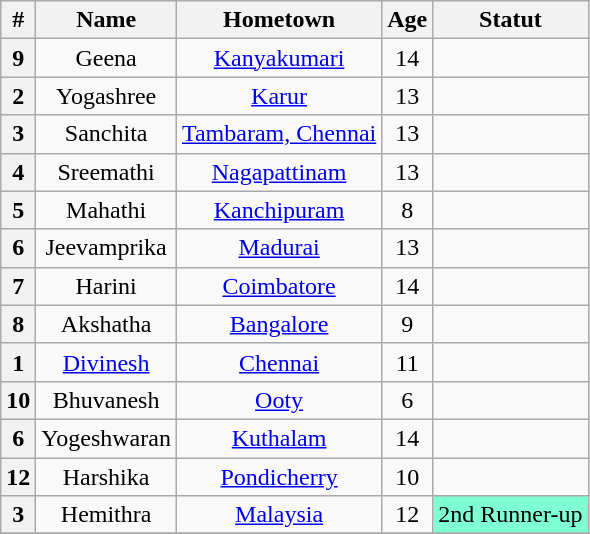<table class="wikitable sortable" style="text-align:center;font-size:100%">
<tr>
<th scope="col">#</th>
<th scope="col">Name</th>
<th scope="col">Hometown</th>
<th scope="col">Age</th>
<th scope="col">Statut</th>
</tr>
<tr>
<th>9</th>
<td>Geena</td>
<td><a href='#'>Kanyakumari</a></td>
<td>14</td>
<td></td>
</tr>
<tr>
<th>2</th>
<td>Yogashree</td>
<td><a href='#'>Karur</a></td>
<td>13</td>
<td></td>
</tr>
<tr>
<th>3</th>
<td>Sanchita</td>
<td><a href='#'>Tambaram, Chennai</a></td>
<td>13</td>
<td></td>
</tr>
<tr>
<th>4</th>
<td>Sreemathi</td>
<td><a href='#'>Nagapattinam</a></td>
<td>13</td>
<td></td>
</tr>
<tr>
<th>5</th>
<td>Mahathi</td>
<td><a href='#'>Kanchipuram</a></td>
<td>8</td>
<td></td>
</tr>
<tr>
<th>6</th>
<td>Jeevamprika</td>
<td><a href='#'>Madurai</a></td>
<td>13</td>
<td></td>
</tr>
<tr>
<th>7</th>
<td>Harini</td>
<td><a href='#'>Coimbatore</a></td>
<td>14</td>
<td></td>
</tr>
<tr>
<th>8</th>
<td>Akshatha</td>
<td><a href='#'>Bangalore</a></td>
<td>9</td>
<td></td>
</tr>
<tr>
<th>1</th>
<td><a href='#'>Divinesh</a></td>
<td><a href='#'>Chennai</a></td>
<td>11</td>
<td></td>
</tr>
<tr>
<th>10</th>
<td>Bhuvanesh</td>
<td><a href='#'>Ooty</a></td>
<td>6</td>
<td></td>
</tr>
<tr>
<th>6</th>
<td>Yogeshwaran</td>
<td><a href='#'>Kuthalam</a></td>
<td>14</td>
<td></td>
</tr>
<tr>
<th>12</th>
<td>Harshika</td>
<td><a href='#'>Pondicherry</a></td>
<td>10</td>
<td></td>
</tr>
<tr>
<th>3</th>
<td>Hemithra</td>
<td><a href='#'>Malaysia</a></td>
<td>12</td>
<td style="background:#7FFFD4;">2nd Runner-up</td>
</tr>
<tr>
</tr>
</table>
